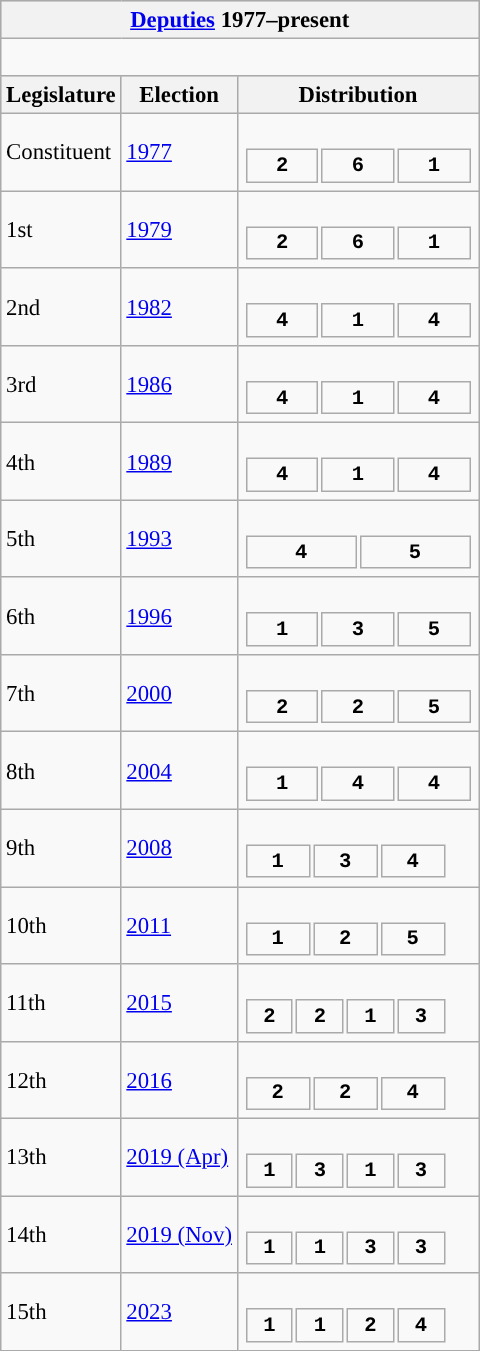<table class="wikitable" style="font-size:95%;">
<tr bgcolor="#CCCCCC">
<th colspan="3"><a href='#'>Deputies</a> 1977–present</th>
</tr>
<tr>
<td colspan="3"><br>













</td>
</tr>
<tr bgcolor="#CCCCCC">
<th>Legislature</th>
<th>Election</th>
<th>Distribution</th>
</tr>
<tr>
<td>Constituent</td>
<td><a href='#'>1977</a></td>
<td><br><table style="width:11.25em; font-size:90%; text-align:center; font-family:Courier New;">
<tr style="font-weight:bold">
<td style="background:">2</td>
<td style="background:">6</td>
<td style="background:">1</td>
</tr>
</table>
</td>
</tr>
<tr>
<td>1st</td>
<td><a href='#'>1979</a></td>
<td><br><table style="width:11.25em; font-size:90%; text-align:center; font-family:Courier New;">
<tr style="font-weight:bold">
<td style="background:">2</td>
<td style="background:">6</td>
<td style="background:">1</td>
</tr>
</table>
</td>
</tr>
<tr>
<td>2nd</td>
<td><a href='#'>1982</a></td>
<td><br><table style="width:11.25em; font-size:90%; text-align:center; font-family:Courier New;">
<tr style="font-weight:bold">
<td style="background:">4</td>
<td style="background:">1</td>
<td style="background:">4</td>
</tr>
</table>
</td>
</tr>
<tr>
<td>3rd</td>
<td><a href='#'>1986</a></td>
<td><br><table style="width:11.25em; font-size:90%; text-align:center; font-family:Courier New;">
<tr style="font-weight:bold">
<td style="background:">4</td>
<td style="background:">1</td>
<td style="background:">4</td>
</tr>
</table>
</td>
</tr>
<tr>
<td>4th</td>
<td><a href='#'>1989</a></td>
<td><br><table style="width:11.25em; font-size:90%; text-align:center; font-family:Courier New;">
<tr style="font-weight:bold">
<td style="background:">4</td>
<td style="background:">1</td>
<td style="background:">4</td>
</tr>
</table>
</td>
</tr>
<tr>
<td>5th</td>
<td><a href='#'>1993</a></td>
<td><br><table style="width:11.25em; font-size:90%; text-align:center; font-family:Courier New;">
<tr style="font-weight:bold">
<td style="background:">4</td>
<td style="background:">5</td>
</tr>
</table>
</td>
</tr>
<tr>
<td>6th</td>
<td><a href='#'>1996</a></td>
<td><br><table style="width:11.25em; font-size:90%; text-align:center; font-family:Courier New;">
<tr style="font-weight:bold">
<td style="background:">1</td>
<td style="background:">3</td>
<td style="background:">5</td>
</tr>
</table>
</td>
</tr>
<tr>
<td>7th</td>
<td><a href='#'>2000</a></td>
<td><br><table style="width:11.25em; font-size:90%; text-align:center; font-family:Courier New;">
<tr style="font-weight:bold">
<td style="background:">2</td>
<td style="background:">2</td>
<td style="background:">5</td>
</tr>
</table>
</td>
</tr>
<tr>
<td>8th</td>
<td><a href='#'>2004</a></td>
<td><br><table style="width:11.25em; font-size:90%; text-align:center; font-family:Courier New;">
<tr style="font-weight:bold">
<td style="background:">1</td>
<td style="background:">4</td>
<td style="background:">4</td>
</tr>
</table>
</td>
</tr>
<tr>
<td>9th</td>
<td><a href='#'>2008</a></td>
<td><br><table style="width:10em; font-size:90%; text-align:center; font-family:Courier New;">
<tr style="font-weight:bold">
<td style="background:">1</td>
<td style="background:">3</td>
<td style="background:">4</td>
</tr>
</table>
</td>
</tr>
<tr>
<td>10th</td>
<td><a href='#'>2011</a></td>
<td><br><table style="width:10em; font-size:90%; text-align:center; font-family:Courier New;">
<tr style="font-weight:bold">
<td style="background:">1</td>
<td style="background:">2</td>
<td style="background:">5</td>
</tr>
</table>
</td>
</tr>
<tr>
<td>11th</td>
<td><a href='#'>2015</a></td>
<td><br><table style="width:10em; font-size:90%; text-align:center; font-family:Courier New;">
<tr style="font-weight:bold">
<td style="background:">2</td>
<td style="background:">2</td>
<td style="background:">1</td>
<td style="background:">3</td>
</tr>
</table>
</td>
</tr>
<tr>
<td>12th</td>
<td><a href='#'>2016</a></td>
<td><br><table style="width:10em; font-size:90%; text-align:center; font-family:Courier New;">
<tr style="font-weight:bold">
<td style="background:">2</td>
<td style="background:">2</td>
<td style="background:">4</td>
</tr>
</table>
</td>
</tr>
<tr>
<td>13th</td>
<td><a href='#'>2019 (Apr)</a></td>
<td><br><table style="width:10em; font-size:90%; text-align:center; font-family:Courier New;">
<tr style="font-weight:bold">
<td style="background:">1</td>
<td style="background:">3</td>
<td style="background:">1</td>
<td style="background:">3</td>
</tr>
</table>
</td>
</tr>
<tr>
<td>14th</td>
<td><a href='#'>2019 (Nov)</a></td>
<td><br><table style="width:10em; font-size:90%; text-align:center; font-family:Courier New;">
<tr style="font-weight:bold">
<td style="background:">1</td>
<td style="background:">1</td>
<td style="background:">3</td>
<td style="background:">3</td>
</tr>
</table>
</td>
</tr>
<tr>
<td>15th</td>
<td><a href='#'>2023</a></td>
<td><br><table style="width:10em; font-size:90%; text-align:center; font-family:Courier New;">
<tr style="font-weight:bold">
<td style="background:">1</td>
<td style="background:">1</td>
<td style="background:">2</td>
<td style="background:">4</td>
</tr>
</table>
</td>
</tr>
</table>
